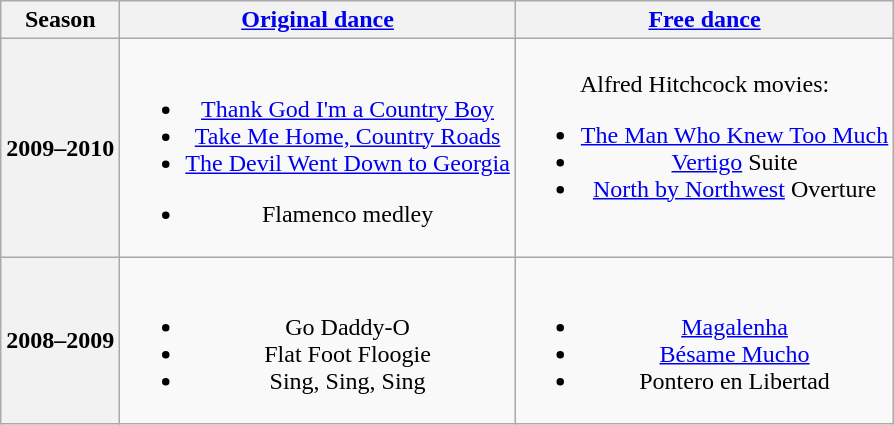<table class="wikitable" style="text-align:center">
<tr>
<th>Season</th>
<th><a href='#'>Original dance</a></th>
<th><a href='#'>Free dance</a></th>
</tr>
<tr>
<th>2009–2010 <br> </th>
<td><br><ul><li><a href='#'>Thank God I'm a Country Boy</a> <br></li><li><a href='#'>Take Me Home, Country Roads</a> <br></li><li><a href='#'>The Devil Went Down to Georgia</a> <br></li></ul><ul><li>Flamenco medley <br></li></ul></td>
<td>Alfred Hitchcock movies:<br><ul><li><a href='#'>The Man Who Knew Too Much</a> <br></li><li><a href='#'>Vertigo</a> Suite <br></li><li><a href='#'>North by Northwest</a> Overture <br></li></ul></td>
</tr>
<tr>
<th>2008–2009 <br> </th>
<td><br><ul><li>Go Daddy-O <br></li><li>Flat Foot Floogie <br></li><li>Sing, Sing, Sing <br></li></ul></td>
<td><br><ul><li><a href='#'>Magalenha</a> <br></li><li><a href='#'>Bésame Mucho</a> <br></li><li>Pontero en Libertad <br></li></ul></td>
</tr>
</table>
